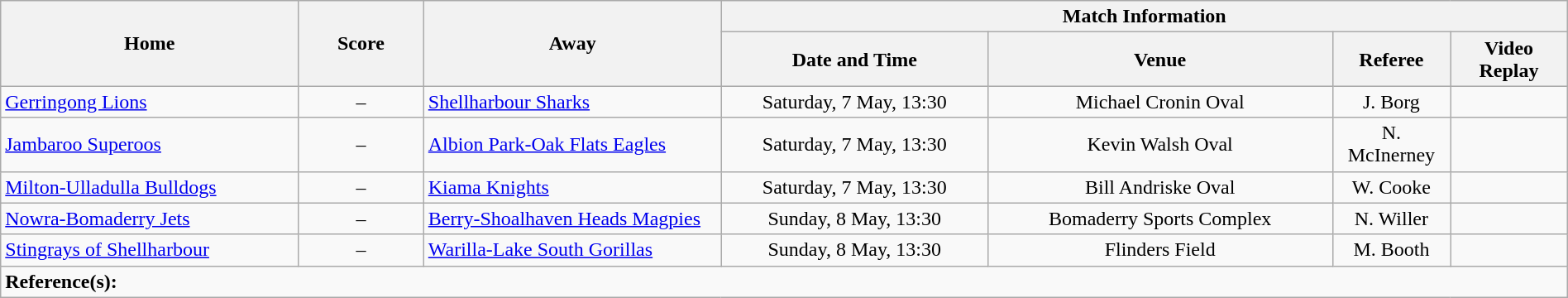<table class="wikitable" width="100% text-align:center;">
<tr>
<th rowspan="2" width="19%">Home</th>
<th rowspan="2" width="8%">Score</th>
<th rowspan="2" width="19%">Away</th>
<th colspan="4">Match Information</th>
</tr>
<tr bgcolor="#CCCCCC">
<th width="17%">Date and Time</th>
<th width="22%">Venue</th>
<th>Referee</th>
<th>Video Replay</th>
</tr>
<tr>
<td> <a href='#'>Gerringong Lions</a></td>
<td style="text-align:center;">–</td>
<td> <a href='#'>Shellharbour Sharks</a></td>
<td style="text-align:center;">Saturday, 7 May, 13:30</td>
<td style="text-align:center;">Michael Cronin Oval</td>
<td style="text-align:center;">J. Borg</td>
<td style="text-align:center;"></td>
</tr>
<tr>
<td> <a href='#'>Jambaroo Superoos</a></td>
<td style="text-align:center;">–</td>
<td> <a href='#'>Albion Park-Oak Flats Eagles</a></td>
<td style="text-align:center;">Saturday, 7 May, 13:30</td>
<td style="text-align:center;">Kevin Walsh Oval</td>
<td style="text-align:center;">N. McInerney</td>
<td style="text-align:center;"></td>
</tr>
<tr>
<td> <a href='#'>Milton-Ulladulla Bulldogs</a></td>
<td style="text-align:center;">–</td>
<td> <a href='#'>Kiama Knights</a></td>
<td style="text-align:center;">Saturday, 7 May, 13:30</td>
<td style="text-align:center;">Bill Andriske Oval</td>
<td style="text-align:center;">W. Cooke</td>
<td style="text-align:center;"></td>
</tr>
<tr>
<td> <a href='#'>Nowra-Bomaderry Jets</a></td>
<td style="text-align:center;">–</td>
<td> <a href='#'>Berry-Shoalhaven Heads Magpies</a></td>
<td style="text-align:center;">Sunday, 8 May, 13:30</td>
<td style="text-align:center;">Bomaderry Sports Complex</td>
<td style="text-align:center;">N. Willer</td>
<td style="text-align:center;"></td>
</tr>
<tr>
<td> <a href='#'>Stingrays of Shellharbour</a></td>
<td style="text-align:center;">–</td>
<td> <a href='#'>Warilla-Lake South Gorillas</a></td>
<td style="text-align:center;">Sunday, 8 May, 13:30</td>
<td style="text-align:center;">Flinders Field</td>
<td style="text-align:center;">M. Booth</td>
<td style="text-align:center;"></td>
</tr>
<tr>
<td colspan="7"><strong>Reference(s):</strong></td>
</tr>
</table>
